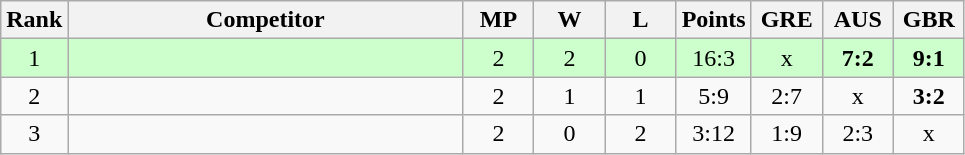<table class="wikitable" style="text-align:center">
<tr>
<th>Rank</th>
<th style="width:16em">Competitor</th>
<th style="width:2.5em">MP</th>
<th style="width:2.5em">W</th>
<th style="width:2.5em">L</th>
<th>Points</th>
<th style="width:2.5em">GRE</th>
<th style="width:2.5em">AUS</th>
<th style="width:2.5em">GBR</th>
</tr>
<tr style="background:#cfc;">
<td>1</td>
<td style="text-align:left"></td>
<td>2</td>
<td>2</td>
<td>0</td>
<td>16:3</td>
<td>x</td>
<td><strong>7:2</strong></td>
<td><strong>9:1</strong></td>
</tr>
<tr>
<td>2</td>
<td style="text-align:left"></td>
<td>2</td>
<td>1</td>
<td>1</td>
<td>5:9</td>
<td>2:7</td>
<td>x</td>
<td><strong>3:2</strong></td>
</tr>
<tr>
<td>3</td>
<td style="text-align:left"></td>
<td>2</td>
<td>0</td>
<td>2</td>
<td>3:12</td>
<td>1:9</td>
<td>2:3</td>
<td>x</td>
</tr>
</table>
